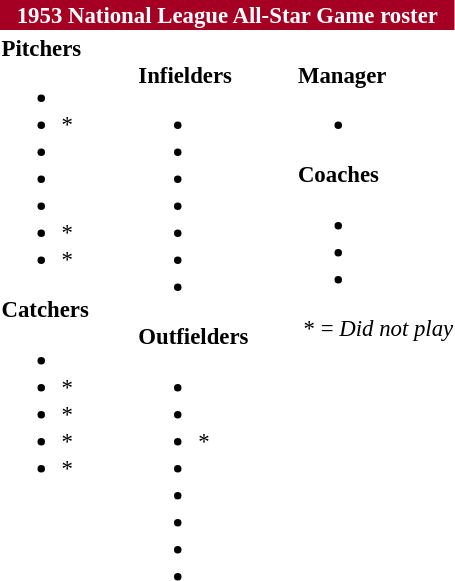<table class="toccolours" style="font-size: 95%;">
<tr>
<th colspan=10 style="background-color: #A50024; color: #FFFFFF; text-align: center;">1953 National League All-Star Game roster</th>
</tr>
<tr>
<td valign="top"><strong>Pitchers</strong><br><ul><li></li><li> *</li><li></li><li></li><li></li><li> *</li><li> *</li></ul><strong>Catchers</strong><ul><li></li><li> *</li><li> *</li><li> *</li><li> *</li></ul></td>
<td width="25px"></td>
<td valign="top"><br><strong>Infielders</strong><ul><li></li><li></li><li></li><li></li><li></li><li></li><li></li></ul><strong>Outfielders</strong><ul><li></li><li></li><li> *</li><li></li><li></li><li></li><li></li><li></li></ul></td>
<td width="25px"></td>
<td valign="top"><br><strong>Manager</strong><ul><li></li></ul><strong>Coaches</strong><ul><li></li><li></li><li></li></ul> * = <em>Did not play</em></td>
</tr>
<tr>
</tr>
</table>
